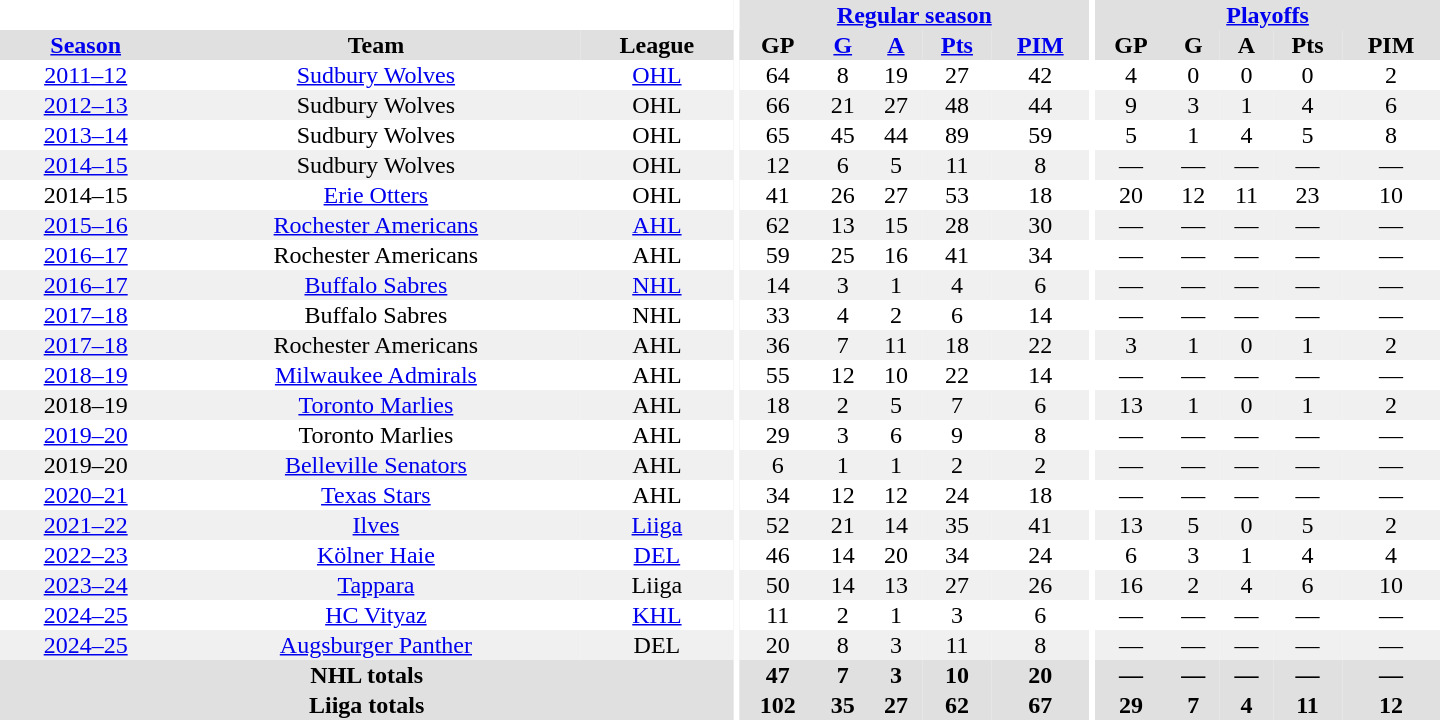<table border="0" cellpadding="1" cellspacing="0" style="text-align:center; width:60em">
<tr bgcolor="#e0e0e0">
<th colspan="3" bgcolor="#ffffff"></th>
<th rowspan="101" bgcolor="#ffffff"></th>
<th colspan="5"><a href='#'>Regular season</a></th>
<th rowspan="101" bgcolor="#ffffff"></th>
<th colspan="5"><a href='#'>Playoffs</a></th>
</tr>
<tr bgcolor="#e0e0e0">
<th><a href='#'>Season</a></th>
<th>Team</th>
<th>League</th>
<th>GP</th>
<th><a href='#'>G</a></th>
<th><a href='#'>A</a></th>
<th><a href='#'>Pts</a></th>
<th><a href='#'>PIM</a></th>
<th>GP</th>
<th>G</th>
<th>A</th>
<th>Pts</th>
<th>PIM</th>
</tr>
<tr>
<td><a href='#'>2011–12</a></td>
<td><a href='#'>Sudbury Wolves</a></td>
<td><a href='#'>OHL</a></td>
<td>64</td>
<td>8</td>
<td>19</td>
<td>27</td>
<td>42</td>
<td>4</td>
<td>0</td>
<td>0</td>
<td>0</td>
<td>2</td>
</tr>
<tr bgcolor="#f0f0f0">
<td><a href='#'>2012–13</a></td>
<td>Sudbury Wolves</td>
<td>OHL</td>
<td>66</td>
<td>21</td>
<td>27</td>
<td>48</td>
<td>44</td>
<td>9</td>
<td>3</td>
<td>1</td>
<td>4</td>
<td>6</td>
</tr>
<tr>
<td><a href='#'>2013–14</a></td>
<td>Sudbury Wolves</td>
<td>OHL</td>
<td>65</td>
<td>45</td>
<td>44</td>
<td>89</td>
<td>59</td>
<td>5</td>
<td>1</td>
<td>4</td>
<td>5</td>
<td>8</td>
</tr>
<tr bgcolor="#f0f0f0">
<td><a href='#'>2014–15</a></td>
<td>Sudbury Wolves</td>
<td>OHL</td>
<td>12</td>
<td>6</td>
<td>5</td>
<td>11</td>
<td>8</td>
<td>—</td>
<td>—</td>
<td>—</td>
<td>—</td>
<td>—</td>
</tr>
<tr>
<td>2014–15</td>
<td><a href='#'>Erie Otters</a></td>
<td>OHL</td>
<td>41</td>
<td>26</td>
<td>27</td>
<td>53</td>
<td>18</td>
<td>20</td>
<td>12</td>
<td>11</td>
<td>23</td>
<td>10</td>
</tr>
<tr bgcolor="#f0f0f0">
<td><a href='#'>2015–16</a></td>
<td><a href='#'>Rochester Americans</a></td>
<td><a href='#'>AHL</a></td>
<td>62</td>
<td>13</td>
<td>15</td>
<td>28</td>
<td>30</td>
<td>—</td>
<td>—</td>
<td>—</td>
<td>—</td>
<td>—</td>
</tr>
<tr>
<td><a href='#'>2016–17</a></td>
<td>Rochester Americans</td>
<td>AHL</td>
<td>59</td>
<td>25</td>
<td>16</td>
<td>41</td>
<td>34</td>
<td>—</td>
<td>—</td>
<td>—</td>
<td>—</td>
<td>—</td>
</tr>
<tr bgcolor="#f0f0f0">
<td><a href='#'>2016–17</a></td>
<td><a href='#'>Buffalo Sabres</a></td>
<td><a href='#'>NHL</a></td>
<td>14</td>
<td>3</td>
<td>1</td>
<td>4</td>
<td>6</td>
<td>—</td>
<td>—</td>
<td>—</td>
<td>—</td>
<td>—</td>
</tr>
<tr>
<td><a href='#'>2017–18</a></td>
<td>Buffalo Sabres</td>
<td>NHL</td>
<td>33</td>
<td>4</td>
<td>2</td>
<td>6</td>
<td>14</td>
<td>—</td>
<td>—</td>
<td>—</td>
<td>—</td>
<td>—</td>
</tr>
<tr bgcolor="#f0f0f0">
<td><a href='#'>2017–18</a></td>
<td>Rochester Americans</td>
<td>AHL</td>
<td>36</td>
<td>7</td>
<td>11</td>
<td>18</td>
<td>22</td>
<td>3</td>
<td>1</td>
<td>0</td>
<td>1</td>
<td>2</td>
</tr>
<tr>
<td><a href='#'>2018–19</a></td>
<td><a href='#'>Milwaukee Admirals</a></td>
<td>AHL</td>
<td>55</td>
<td>12</td>
<td>10</td>
<td>22</td>
<td>14</td>
<td>—</td>
<td>—</td>
<td>—</td>
<td>—</td>
<td>—</td>
</tr>
<tr bgcolor="#f0f0f0">
<td>2018–19</td>
<td><a href='#'>Toronto Marlies</a></td>
<td>AHL</td>
<td>18</td>
<td>2</td>
<td>5</td>
<td>7</td>
<td>6</td>
<td>13</td>
<td>1</td>
<td>0</td>
<td>1</td>
<td>2</td>
</tr>
<tr>
<td><a href='#'>2019–20</a></td>
<td>Toronto Marlies</td>
<td>AHL</td>
<td>29</td>
<td>3</td>
<td>6</td>
<td>9</td>
<td>8</td>
<td>—</td>
<td>—</td>
<td>—</td>
<td>—</td>
<td>—</td>
</tr>
<tr bgcolor="#f0f0f0">
<td>2019–20</td>
<td><a href='#'>Belleville Senators</a></td>
<td>AHL</td>
<td>6</td>
<td>1</td>
<td>1</td>
<td>2</td>
<td>2</td>
<td>—</td>
<td>—</td>
<td>—</td>
<td>—</td>
<td>—</td>
</tr>
<tr>
<td><a href='#'>2020–21</a></td>
<td><a href='#'>Texas Stars</a></td>
<td>AHL</td>
<td>34</td>
<td>12</td>
<td>12</td>
<td>24</td>
<td>18</td>
<td>—</td>
<td>—</td>
<td>—</td>
<td>—</td>
<td>—</td>
</tr>
<tr bgcolor="#f0f0f0">
<td><a href='#'>2021–22</a></td>
<td><a href='#'>Ilves</a></td>
<td><a href='#'>Liiga</a></td>
<td>52</td>
<td>21</td>
<td>14</td>
<td>35</td>
<td>41</td>
<td>13</td>
<td>5</td>
<td>0</td>
<td>5</td>
<td>2</td>
</tr>
<tr>
<td><a href='#'>2022–23</a></td>
<td><a href='#'>Kölner Haie</a></td>
<td><a href='#'>DEL</a></td>
<td>46</td>
<td>14</td>
<td>20</td>
<td>34</td>
<td>24</td>
<td>6</td>
<td>3</td>
<td>1</td>
<td>4</td>
<td>4</td>
</tr>
<tr bgcolor="#f0f0f0">
<td><a href='#'>2023–24</a></td>
<td><a href='#'>Tappara</a></td>
<td>Liiga</td>
<td>50</td>
<td>14</td>
<td>13</td>
<td>27</td>
<td>26</td>
<td>16</td>
<td>2</td>
<td>4</td>
<td>6</td>
<td>10</td>
</tr>
<tr>
<td><a href='#'>2024–25</a></td>
<td><a href='#'>HC Vityaz</a></td>
<td><a href='#'>KHL</a></td>
<td>11</td>
<td>2</td>
<td>1</td>
<td>3</td>
<td>6</td>
<td>—</td>
<td>—</td>
<td>—</td>
<td>—</td>
<td>—</td>
</tr>
<tr bgcolor="#f0f0f0">
<td><a href='#'>2024–25</a></td>
<td><a href='#'>Augsburger Panther</a></td>
<td>DEL</td>
<td>20</td>
<td>8</td>
<td>3</td>
<td>11</td>
<td>8</td>
<td>—</td>
<td>—</td>
<td>—</td>
<td>—</td>
<td>—</td>
</tr>
<tr bgcolor="#e0e0e0">
<th colspan="3">NHL totals</th>
<th>47</th>
<th>7</th>
<th>3</th>
<th>10</th>
<th>20</th>
<th>—</th>
<th>—</th>
<th>—</th>
<th>—</th>
<th>—</th>
</tr>
<tr bgcolor="#e0e0e0">
<th colspan="3">Liiga totals</th>
<th>102</th>
<th>35</th>
<th>27</th>
<th>62</th>
<th>67</th>
<th>29</th>
<th>7</th>
<th>4</th>
<th>11</th>
<th>12</th>
</tr>
</table>
